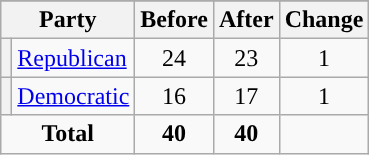<table class="wikitable" style="text-align:center;">
<tr>
</tr>
<tr>
<th colspan=2>Party</th>
<th>Before</th>
<th>After</th>
<th>Change</th>
</tr>
<tr>
<th style="background-color:"></th>
<td style="text-align:left;"><a href='#'>Republican</a></td>
<td>24</td>
<td>23</td>
<td> 1</td>
</tr>
<tr>
<th style="background-color:"></th>
<td style="text-align:left;"><a href='#'>Democratic</a></td>
<td>16</td>
<td>17</td>
<td> 1</td>
</tr>
<tr>
<td colspan=2><strong>Total</strong></td>
<td><strong>40</strong></td>
<td><strong>40</strong></td>
<td></td>
</tr>
</table>
